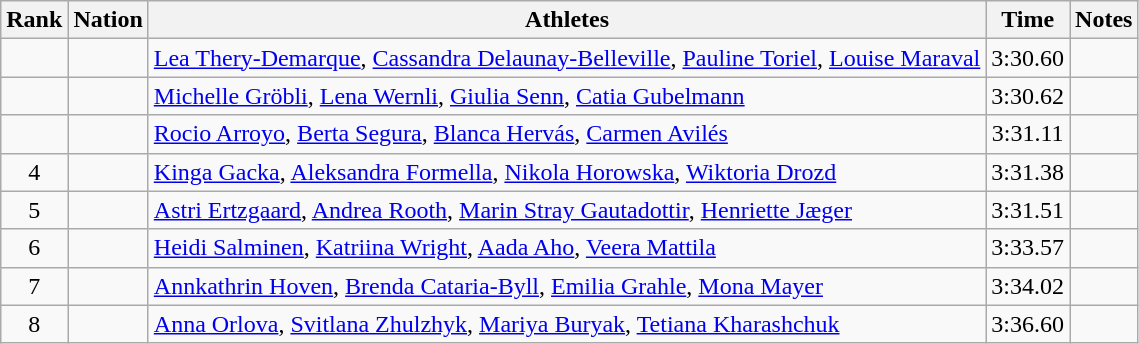<table class="wikitable sortable" style="text-align:center">
<tr>
<th>Rank</th>
<th>Nation</th>
<th>Athletes</th>
<th>Time</th>
<th>Notes</th>
</tr>
<tr>
<td></td>
<td align=left></td>
<td align=left><a href='#'>Lea Thery-Demarque</a>, <a href='#'>Cassandra Delaunay-Belleville</a>, <a href='#'>Pauline Toriel</a>, <a href='#'>Louise Maraval</a></td>
<td>3:30.60</td>
<td></td>
</tr>
<tr>
<td></td>
<td align=left></td>
<td align=left><a href='#'>Michelle Gröbli</a>, <a href='#'>Lena Wernli</a>, <a href='#'>Giulia Senn</a>, <a href='#'>Catia Gubelmann</a></td>
<td>3:30.62</td>
<td></td>
</tr>
<tr>
<td></td>
<td align=left></td>
<td align=left><a href='#'>Rocio Arroyo</a>, <a href='#'>Berta Segura</a>, <a href='#'>Blanca Hervás</a>, <a href='#'>Carmen Avilés</a></td>
<td>3:31.11</td>
<td></td>
</tr>
<tr>
<td>4</td>
<td align=left></td>
<td align=left><a href='#'>Kinga Gacka</a>, <a href='#'>Aleksandra Formella</a>, <a href='#'>Nikola Horowska</a>, <a href='#'>Wiktoria Drozd</a></td>
<td>3:31.38</td>
<td></td>
</tr>
<tr>
<td>5</td>
<td align=left></td>
<td align=left><a href='#'>Astri Ertzgaard</a>, <a href='#'>Andrea Rooth</a>, <a href='#'>Marin Stray Gautadottir</a>, <a href='#'>Henriette Jæger</a></td>
<td>3:31.51</td>
<td></td>
</tr>
<tr>
<td>6</td>
<td align=left></td>
<td align=left><a href='#'>Heidi Salminen</a>, <a href='#'>Katriina Wright</a>, <a href='#'>Aada Aho</a>,  <a href='#'>Veera Mattila</a></td>
<td>3:33.57</td>
<td></td>
</tr>
<tr>
<td>7</td>
<td align=left></td>
<td align=left><a href='#'>Annkathrin Hoven</a>, <a href='#'>Brenda Cataria-Byll</a>, <a href='#'>Emilia Grahle</a>, <a href='#'>Mona Mayer</a></td>
<td>3:34.02</td>
<td></td>
</tr>
<tr>
<td>8</td>
<td align=left></td>
<td align=left><a href='#'>Anna Orlova</a>, <a href='#'>Svitlana Zhulzhyk</a>, <a href='#'>Mariya Buryak</a>, <a href='#'>Tetiana Kharashchuk</a></td>
<td>3:36.60</td>
<td></td>
</tr>
</table>
